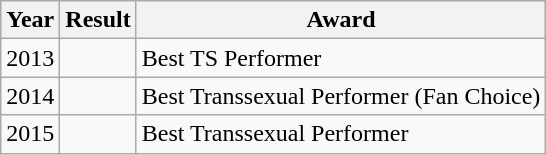<table class="wikitable">
<tr>
<th>Year</th>
<th>Result</th>
<th>Award</th>
</tr>
<tr>
<td>2013</td>
<td></td>
<td>Best TS Performer</td>
</tr>
<tr>
<td>2014</td>
<td></td>
<td>Best Transsexual Performer (Fan Choice)</td>
</tr>
<tr>
<td>2015</td>
<td></td>
<td>Best Transsexual Performer</td>
</tr>
</table>
